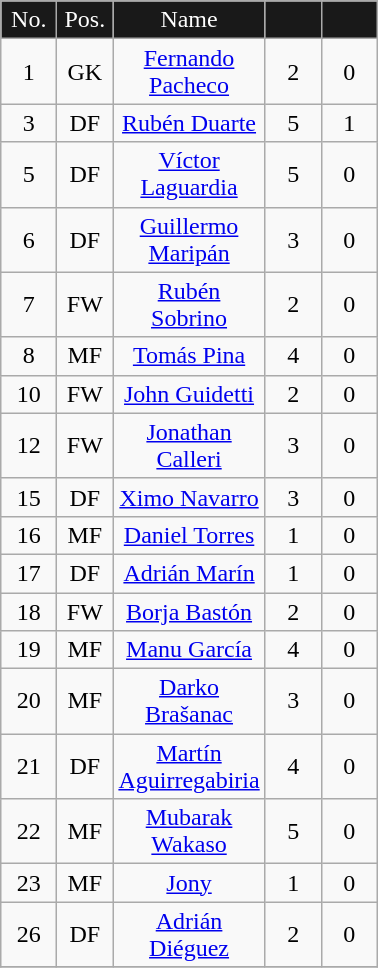<table class="wikitable"  style="text-align:center; font-size:100%; ">
<tr>
<td style="background:#191919; color:white; width:30px;">No.</td>
<td style="background:#191919; color:white; width:30px;">Pos.</td>
<td style="background:#191919; color:white; width:0px;">Name</td>
<td style="background:#191919; color:white; width:30px;"></td>
<td style="background:#191919; color:white; width:30px;"></td>
</tr>
<tr>
<td>1</td>
<td>GK</td>
<td> <a href='#'>Fernando Pacheco</a></td>
<td>2</td>
<td>0</td>
</tr>
<tr>
<td>3</td>
<td>DF</td>
<td> <a href='#'>Rubén Duarte</a></td>
<td>5</td>
<td>1</td>
</tr>
<tr>
<td>5</td>
<td>DF</td>
<td> <a href='#'>Víctor Laguardia</a></td>
<td>5</td>
<td>0</td>
</tr>
<tr>
<td>6</td>
<td>DF</td>
<td> <a href='#'>Guillermo Maripán</a></td>
<td>3</td>
<td>0</td>
</tr>
<tr>
<td>7</td>
<td>FW</td>
<td> <a href='#'>Rubén Sobrino</a></td>
<td>2</td>
<td>0</td>
</tr>
<tr>
<td>8</td>
<td>MF</td>
<td> <a href='#'>Tomás Pina</a></td>
<td>4</td>
<td>0</td>
</tr>
<tr>
<td>10</td>
<td>FW</td>
<td> <a href='#'>John Guidetti</a></td>
<td>2</td>
<td>0</td>
</tr>
<tr>
<td>12</td>
<td>FW</td>
<td> <a href='#'>Jonathan Calleri</a></td>
<td>3</td>
<td>0</td>
</tr>
<tr>
<td>15</td>
<td>DF</td>
<td> <a href='#'>Ximo Navarro</a></td>
<td>3</td>
<td>0</td>
</tr>
<tr>
<td>16</td>
<td>MF</td>
<td> <a href='#'>Daniel Torres</a></td>
<td>1</td>
<td>0</td>
</tr>
<tr>
<td>17</td>
<td>DF</td>
<td> <a href='#'>Adrián Marín</a></td>
<td>1</td>
<td>0</td>
</tr>
<tr>
<td>18</td>
<td>FW</td>
<td> <a href='#'>Borja Bastón</a></td>
<td>2</td>
<td>0</td>
</tr>
<tr>
<td>19</td>
<td>MF</td>
<td> <a href='#'>Manu García</a></td>
<td>4</td>
<td>0</td>
</tr>
<tr>
<td>20</td>
<td>MF</td>
<td> <a href='#'>Darko Brašanac</a></td>
<td>3</td>
<td>0</td>
</tr>
<tr>
<td>21</td>
<td>DF</td>
<td> <a href='#'>Martín Aguirregabiria</a></td>
<td>4</td>
<td>0</td>
</tr>
<tr>
<td>22</td>
<td>MF</td>
<td> <a href='#'>Mubarak Wakaso</a></td>
<td>5</td>
<td>0</td>
</tr>
<tr>
<td>23</td>
<td>MF</td>
<td> <a href='#'>Jony</a></td>
<td>1</td>
<td>0</td>
</tr>
<tr>
<td>26</td>
<td>DF</td>
<td> <a href='#'>Adrián Diéguez</a></td>
<td>2</td>
<td>0</td>
</tr>
<tr>
</tr>
</table>
